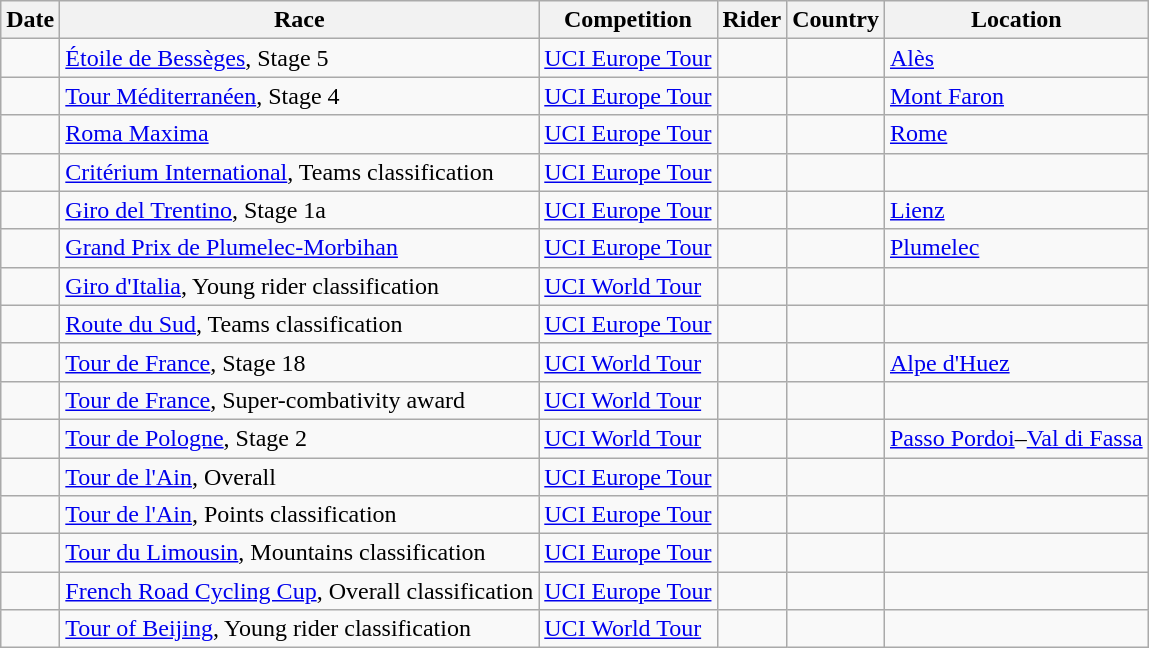<table class="wikitable sortable">
<tr>
<th>Date</th>
<th>Race</th>
<th>Competition</th>
<th>Rider</th>
<th>Country</th>
<th>Location</th>
</tr>
<tr>
<td></td>
<td><a href='#'>Étoile de Bessèges</a>, Stage 5</td>
<td><a href='#'>UCI Europe Tour</a></td>
<td></td>
<td></td>
<td><a href='#'>Alès</a></td>
</tr>
<tr>
<td></td>
<td><a href='#'>Tour Méditerranéen</a>, Stage 4</td>
<td><a href='#'>UCI Europe Tour</a></td>
<td></td>
<td></td>
<td><a href='#'>Mont Faron</a></td>
</tr>
<tr>
<td></td>
<td><a href='#'>Roma Maxima</a></td>
<td><a href='#'>UCI Europe Tour</a></td>
<td></td>
<td></td>
<td><a href='#'>Rome</a></td>
</tr>
<tr>
<td></td>
<td><a href='#'>Critérium International</a>, Teams classification</td>
<td><a href='#'>UCI Europe Tour</a></td>
<td align="center"></td>
<td></td>
<td></td>
</tr>
<tr>
<td></td>
<td><a href='#'>Giro del Trentino</a>, Stage 1a</td>
<td><a href='#'>UCI Europe Tour</a></td>
<td></td>
<td></td>
<td><a href='#'>Lienz</a></td>
</tr>
<tr>
<td></td>
<td><a href='#'>Grand Prix de Plumelec-Morbihan</a></td>
<td><a href='#'>UCI Europe Tour</a></td>
<td></td>
<td></td>
<td><a href='#'>Plumelec</a></td>
</tr>
<tr>
<td></td>
<td><a href='#'>Giro d'Italia</a>, Young rider classification</td>
<td><a href='#'>UCI World Tour</a></td>
<td></td>
<td></td>
<td></td>
</tr>
<tr>
<td></td>
<td><a href='#'>Route du Sud</a>, Teams classification</td>
<td><a href='#'>UCI Europe Tour</a></td>
<td align="center"></td>
<td></td>
<td></td>
</tr>
<tr>
<td></td>
<td><a href='#'>Tour de France</a>, Stage 18</td>
<td><a href='#'>UCI World Tour</a></td>
<td></td>
<td></td>
<td><a href='#'>Alpe d'Huez</a></td>
</tr>
<tr>
<td></td>
<td><a href='#'>Tour de France</a>, Super-combativity award</td>
<td><a href='#'>UCI World Tour</a></td>
<td></td>
<td></td>
<td></td>
</tr>
<tr>
<td></td>
<td><a href='#'>Tour de Pologne</a>, Stage 2</td>
<td><a href='#'>UCI World Tour</a></td>
<td></td>
<td></td>
<td><a href='#'>Passo Pordoi</a>–<a href='#'>Val di Fassa</a></td>
</tr>
<tr>
<td></td>
<td><a href='#'>Tour de l'Ain</a>, Overall</td>
<td><a href='#'>UCI Europe Tour</a></td>
<td></td>
<td></td>
<td></td>
</tr>
<tr>
<td></td>
<td><a href='#'>Tour de l'Ain</a>, Points classification</td>
<td><a href='#'>UCI Europe Tour</a></td>
<td></td>
<td></td>
<td></td>
</tr>
<tr>
<td></td>
<td><a href='#'>Tour du Limousin</a>, Mountains classification</td>
<td><a href='#'>UCI Europe Tour</a></td>
<td></td>
<td></td>
<td></td>
</tr>
<tr>
<td></td>
<td><a href='#'>French Road Cycling Cup</a>, Overall classification</td>
<td><a href='#'>UCI Europe Tour</a></td>
<td></td>
<td></td>
<td></td>
</tr>
<tr>
<td></td>
<td><a href='#'>Tour of Beijing</a>, Young rider classification</td>
<td><a href='#'>UCI World Tour</a></td>
<td></td>
<td></td>
<td></td>
</tr>
</table>
